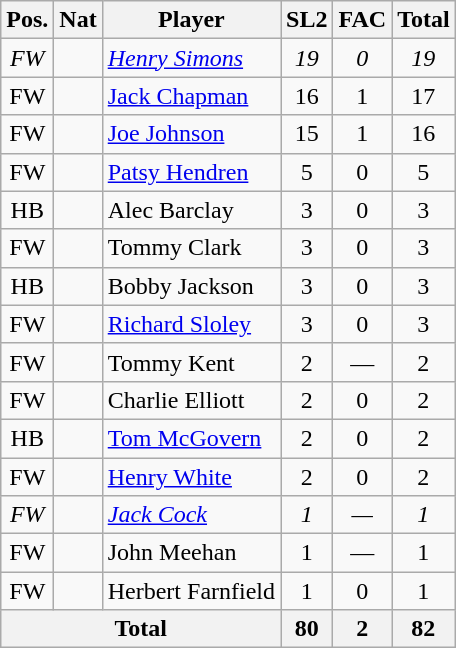<table class="wikitable"  style="text-align:center; border:1px #aaa solid;">
<tr>
<th>Pos.</th>
<th>Nat</th>
<th>Player</th>
<th>SL2</th>
<th>FAC</th>
<th>Total</th>
</tr>
<tr>
<td><em>FW</em></td>
<td><em></em></td>
<td style="text-align:left;"><a href='#'><em>Henry Simons</em></a></td>
<td><em>19</em></td>
<td><em>0</em></td>
<td><em>19</em></td>
</tr>
<tr>
<td>FW</td>
<td></td>
<td style="text-align:left;"><a href='#'>Jack Chapman</a></td>
<td>16</td>
<td>1</td>
<td>17</td>
</tr>
<tr>
<td>FW</td>
<td></td>
<td style="text-align:left;"><a href='#'>Joe Johnson</a></td>
<td>15</td>
<td>1</td>
<td>16</td>
</tr>
<tr>
<td>FW</td>
<td></td>
<td style="text-align:left;"><a href='#'>Patsy Hendren</a></td>
<td>5</td>
<td>0</td>
<td>5</td>
</tr>
<tr>
<td>HB</td>
<td></td>
<td style="text-align:left;">Alec Barclay</td>
<td>3</td>
<td>0</td>
<td>3</td>
</tr>
<tr>
<td>FW</td>
<td></td>
<td style="text-align:left;">Tommy Clark</td>
<td>3</td>
<td>0</td>
<td>3</td>
</tr>
<tr>
<td>HB</td>
<td></td>
<td style="text-align:left;">Bobby Jackson</td>
<td>3</td>
<td>0</td>
<td>3</td>
</tr>
<tr>
<td>FW</td>
<td></td>
<td style="text-align:left;"><a href='#'>Richard Sloley</a></td>
<td>3</td>
<td>0</td>
<td>3</td>
</tr>
<tr>
<td>FW</td>
<td></td>
<td style="text-align:left;">Tommy Kent</td>
<td>2</td>
<td>—</td>
<td>2</td>
</tr>
<tr>
<td>FW</td>
<td></td>
<td style="text-align:left;">Charlie Elliott</td>
<td>2</td>
<td>0</td>
<td>2</td>
</tr>
<tr>
<td>HB</td>
<td></td>
<td style="text-align:left;"><a href='#'>Tom McGovern</a></td>
<td>2</td>
<td>0</td>
<td>2</td>
</tr>
<tr>
<td>FW</td>
<td></td>
<td style="text-align:left;"><a href='#'>Henry White</a></td>
<td>2</td>
<td>0</td>
<td>2</td>
</tr>
<tr>
<td><em>FW</em></td>
<td><em></em></td>
<td style="text-align:left;"><em><a href='#'>Jack Cock</a></em></td>
<td><em>1</em></td>
<td><em>—</em></td>
<td><em>1</em></td>
</tr>
<tr>
<td>FW</td>
<td></td>
<td style="text-align:left;">John Meehan</td>
<td>1</td>
<td>—</td>
<td>1</td>
</tr>
<tr>
<td>FW</td>
<td></td>
<td style="text-align:left;">Herbert Farnfield</td>
<td>1</td>
<td>0</td>
<td>1</td>
</tr>
<tr>
<th colspan="3">Total</th>
<th>80</th>
<th>2</th>
<th>82</th>
</tr>
</table>
